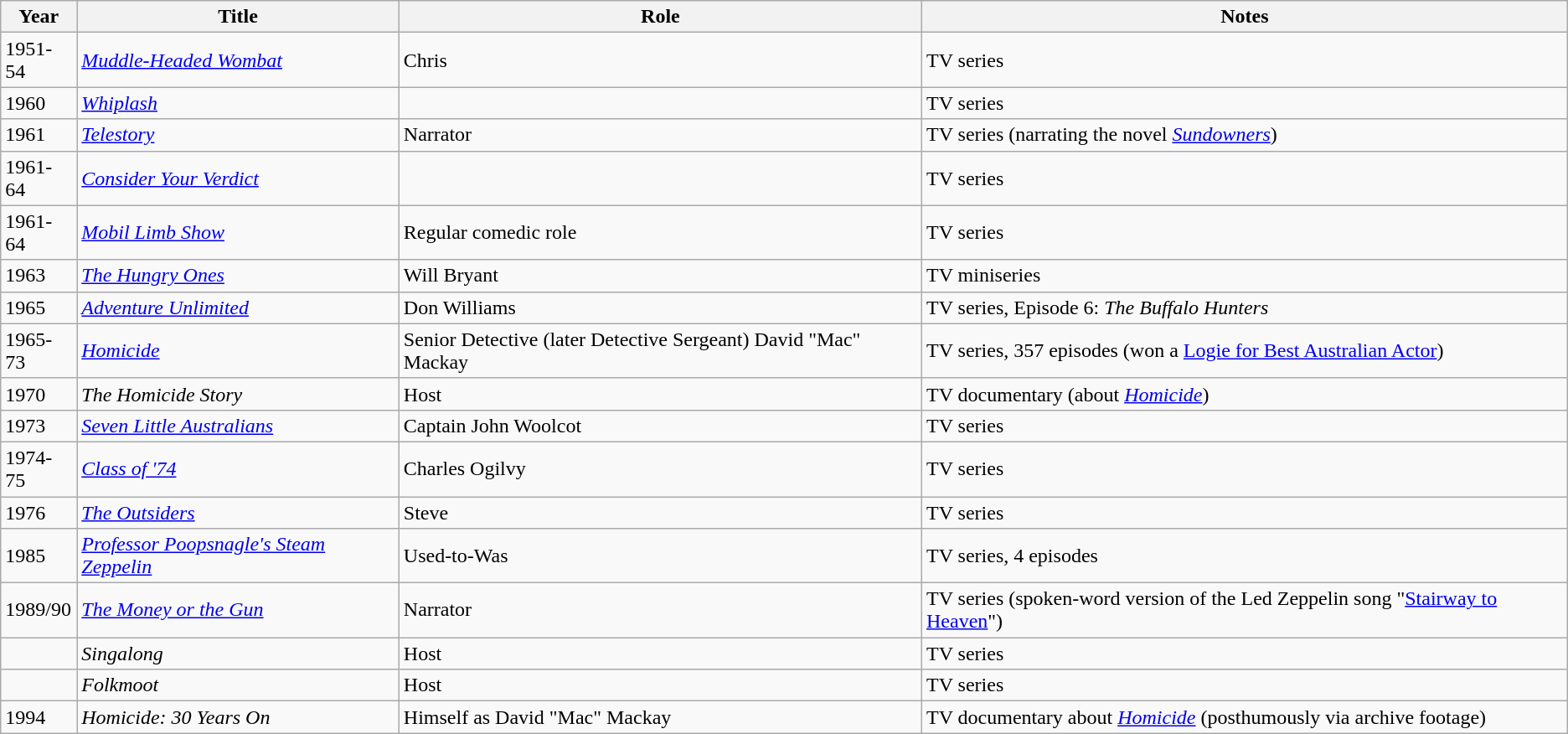<table class="wikitable">
<tr>
<th>Year</th>
<th>Title</th>
<th>Role</th>
<th>Notes</th>
</tr>
<tr>
<td>1951-54</td>
<td><em><a href='#'>Muddle-Headed Wombat</a></em></td>
<td>Chris</td>
<td>TV series</td>
</tr>
<tr>
<td>1960</td>
<td><em><a href='#'>Whiplash</a></em></td>
<td></td>
<td>TV series</td>
</tr>
<tr>
<td>1961</td>
<td><em><a href='#'>Telestory</a></em></td>
<td>Narrator</td>
<td>TV series (narrating the novel <em><a href='#'>Sundowners</a></em>)</td>
</tr>
<tr>
<td>1961-64</td>
<td><em><a href='#'>Consider Your Verdict</a></em></td>
<td></td>
<td>TV series</td>
</tr>
<tr>
<td>1961-64</td>
<td><em><a href='#'>Mobil Limb Show</a></em></td>
<td>Regular comedic role</td>
<td>TV series</td>
</tr>
<tr>
<td>1963</td>
<td><em><a href='#'>The Hungry Ones</a></em></td>
<td>Will Bryant</td>
<td>TV miniseries</td>
</tr>
<tr>
<td>1965</td>
<td><em><a href='#'>Adventure Unlimited</a></em></td>
<td>Don Williams</td>
<td>TV series, Episode 6: <em>The Buffalo Hunters</em></td>
</tr>
<tr>
<td>1965-73</td>
<td><em><a href='#'>Homicide</a></em></td>
<td>Senior Detective (later Detective Sergeant) David "Mac" Mackay</td>
<td>TV series, 357 episodes (won a <a href='#'>Logie for Best Australian Actor</a>)</td>
</tr>
<tr>
<td>1970</td>
<td><em>The Homicide Story</em></td>
<td>Host</td>
<td>TV documentary (about <em><a href='#'>Homicide</a></em>)</td>
</tr>
<tr>
<td>1973</td>
<td><em><a href='#'>Seven Little Australians</a></em></td>
<td>Captain John Woolcot</td>
<td>TV series</td>
</tr>
<tr>
<td>1974-75</td>
<td><em><a href='#'>Class of '74</a></em></td>
<td>Charles Ogilvy</td>
<td>TV series</td>
</tr>
<tr>
<td>1976</td>
<td><em><a href='#'>The Outsiders</a></em></td>
<td>Steve</td>
<td>TV series</td>
</tr>
<tr>
<td>1985</td>
<td><em><a href='#'>Professor Poopsnagle's Steam Zeppelin</a></em></td>
<td>Used-to-Was</td>
<td>TV series, 4 episodes</td>
</tr>
<tr>
<td>1989/90</td>
<td><em><a href='#'>The Money or the Gun</a></em></td>
<td>Narrator</td>
<td>TV series (spoken-word version of the Led Zeppelin song "<a href='#'>Stairway to Heaven</a>")</td>
</tr>
<tr>
<td></td>
<td><em>Singalong</em></td>
<td>Host</td>
<td>TV series</td>
</tr>
<tr>
<td></td>
<td><em>Folkmoot</em></td>
<td>Host</td>
<td>TV series</td>
</tr>
<tr>
<td>1994</td>
<td><em>Homicide: 30 Years On</em></td>
<td>Himself as David "Mac" Mackay</td>
<td>TV documentary about  <em><a href='#'>Homicide</a></em> (posthumously via archive footage)</td>
</tr>
</table>
